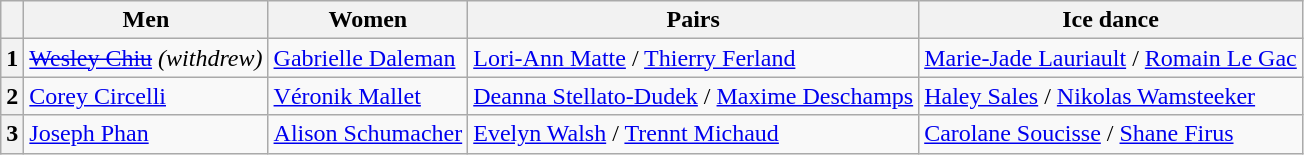<table class="wikitable">
<tr>
<th></th>
<th>Men</th>
<th>Women</th>
<th>Pairs</th>
<th>Ice dance</th>
</tr>
<tr>
<th>1</th>
<td><a href='#'><s>Wesley Chiu</s></a> <em>(withdrew)</em></td>
<td><a href='#'>Gabrielle Daleman</a></td>
<td><a href='#'>Lori-Ann Matte</a> / <a href='#'>Thierry Ferland</a></td>
<td><a href='#'>Marie-Jade Lauriault</a> / <a href='#'>Romain Le Gac</a></td>
</tr>
<tr>
<th>2</th>
<td><a href='#'>Corey Circelli</a></td>
<td><a href='#'>Véronik Mallet</a></td>
<td><a href='#'>Deanna Stellato-Dudek</a> / <a href='#'>Maxime Deschamps</a></td>
<td><a href='#'>Haley Sales</a> / <a href='#'>Nikolas Wamsteeker</a></td>
</tr>
<tr>
<th>3</th>
<td><a href='#'>Joseph Phan</a></td>
<td><a href='#'>Alison Schumacher</a></td>
<td><a href='#'>Evelyn Walsh</a> / <a href='#'>Trennt Michaud</a></td>
<td><a href='#'>Carolane Soucisse</a> / <a href='#'>Shane Firus</a></td>
</tr>
</table>
